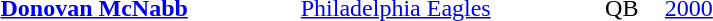<table style="border:'1' 'solid' 'gray' " width="500">
<tr>
</tr>
<tr>
<td><strong><a href='#'>Donovan McNabb</a></strong></td>
<td><a href='#'>Philadelphia Eagles</a></td>
<td>QB</td>
<td><a href='#'>2000</a></td>
</tr>
</table>
